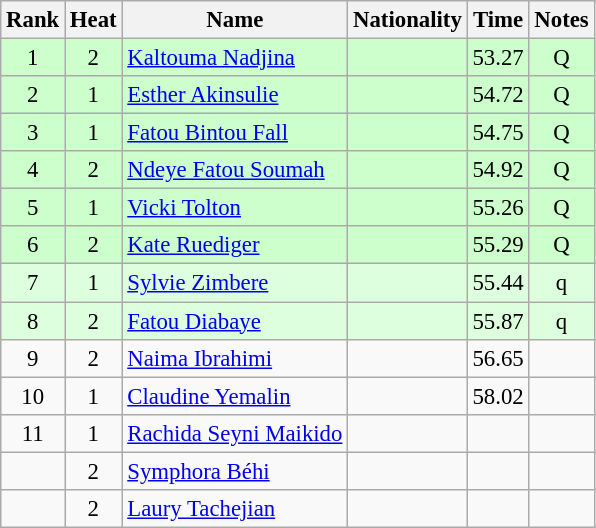<table class="wikitable sortable" style="text-align:center; font-size:95%">
<tr>
<th>Rank</th>
<th>Heat</th>
<th>Name</th>
<th>Nationality</th>
<th>Time</th>
<th>Notes</th>
</tr>
<tr bgcolor=ccffcc>
<td>1</td>
<td>2</td>
<td align=left><a href='#'>Kaltouma Nadjina</a></td>
<td align=left></td>
<td>53.27</td>
<td>Q</td>
</tr>
<tr bgcolor=ccffcc>
<td>2</td>
<td>1</td>
<td align=left><a href='#'>Esther Akinsulie</a></td>
<td align=left></td>
<td>54.72</td>
<td>Q</td>
</tr>
<tr bgcolor=ccffcc>
<td>3</td>
<td>1</td>
<td align=left><a href='#'>Fatou Bintou Fall</a></td>
<td align=left></td>
<td>54.75</td>
<td>Q</td>
</tr>
<tr bgcolor=ccffcc>
<td>4</td>
<td>2</td>
<td align=left><a href='#'>Ndeye Fatou Soumah</a></td>
<td align=left></td>
<td>54.92</td>
<td>Q</td>
</tr>
<tr bgcolor=ccffcc>
<td>5</td>
<td>1</td>
<td align=left><a href='#'>Vicki Tolton</a></td>
<td align=left></td>
<td>55.26</td>
<td>Q</td>
</tr>
<tr bgcolor=ccffcc>
<td>6</td>
<td>2</td>
<td align=left><a href='#'>Kate Ruediger</a></td>
<td align=left></td>
<td>55.29</td>
<td>Q</td>
</tr>
<tr bgcolor=ddffdd>
<td>7</td>
<td>1</td>
<td align=left><a href='#'>Sylvie Zimbere</a></td>
<td align=left></td>
<td>55.44</td>
<td>q</td>
</tr>
<tr bgcolor=ddffdd>
<td>8</td>
<td>2</td>
<td align=left><a href='#'>Fatou Diabaye</a></td>
<td align=left></td>
<td>55.87</td>
<td>q</td>
</tr>
<tr>
<td>9</td>
<td>2</td>
<td align=left><a href='#'>Naima Ibrahimi</a></td>
<td align=left></td>
<td>56.65</td>
<td></td>
</tr>
<tr>
<td>10</td>
<td>1</td>
<td align=left><a href='#'>Claudine Yemalin</a></td>
<td align=left></td>
<td>58.02</td>
<td></td>
</tr>
<tr>
<td>11</td>
<td>1</td>
<td align=left><a href='#'>Rachida Seyni Maikido</a></td>
<td align=left></td>
<td></td>
<td></td>
</tr>
<tr>
<td></td>
<td>2</td>
<td align=left><a href='#'>Symphora Béhi</a></td>
<td align=left></td>
<td></td>
<td></td>
</tr>
<tr>
<td></td>
<td>2</td>
<td align=left><a href='#'>Laury Tachejian</a></td>
<td align=left></td>
<td></td>
<td></td>
</tr>
</table>
